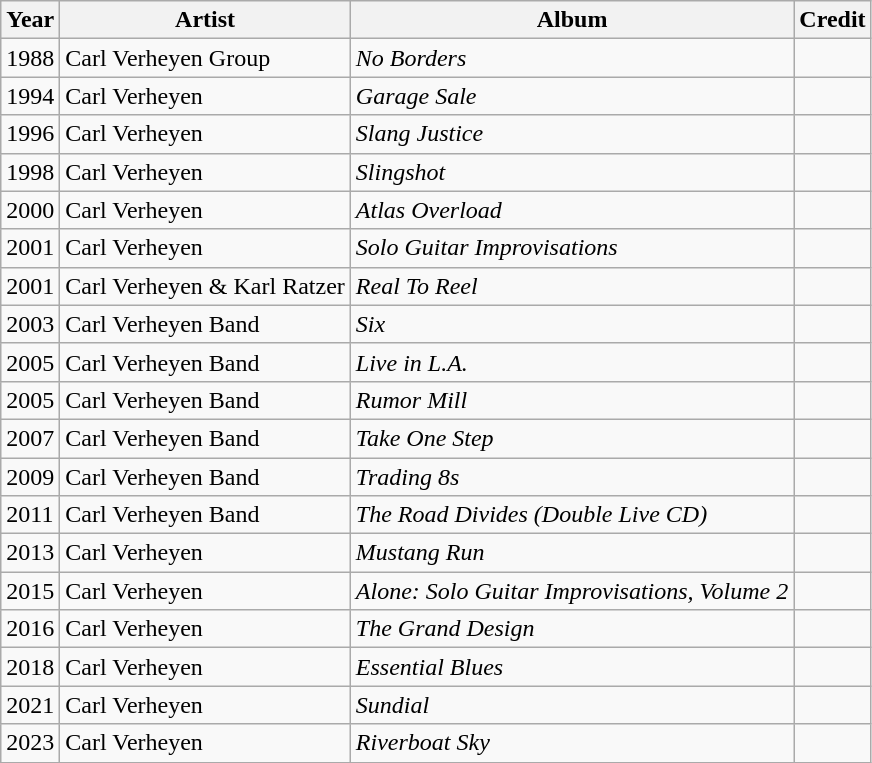<table class="wikitable sortable">
<tr>
<th>Year</th>
<th>Artist</th>
<th>Album</th>
<th>Credit</th>
</tr>
<tr>
<td>1988</td>
<td>Carl Verheyen Group</td>
<td><em>No Borders</em></td>
<td></td>
</tr>
<tr>
<td>1994</td>
<td>Carl Verheyen</td>
<td><em>Garage Sale</em></td>
<td></td>
</tr>
<tr>
<td>1996</td>
<td>Carl Verheyen</td>
<td><em>Slang Justice</em></td>
<td></td>
</tr>
<tr>
<td>1998</td>
<td>Carl Verheyen</td>
<td><em>Slingshot</em></td>
<td></td>
</tr>
<tr>
<td>2000</td>
<td>Carl Verheyen</td>
<td><em>Atlas Overload</em></td>
<td></td>
</tr>
<tr>
<td>2001</td>
<td>Carl Verheyen</td>
<td><em>Solo Guitar Improvisations</em></td>
<td></td>
</tr>
<tr>
<td>2001</td>
<td>Carl Verheyen & Karl Ratzer</td>
<td><em>Real To Reel</em></td>
<td></td>
</tr>
<tr>
<td>2003</td>
<td>Carl Verheyen Band</td>
<td><em>Six</em></td>
<td></td>
</tr>
<tr>
<td>2005</td>
<td>Carl Verheyen Band</td>
<td><em>Live in L.A.</em></td>
<td></td>
</tr>
<tr>
<td>2005</td>
<td>Carl Verheyen Band</td>
<td><em>Rumor Mill</em></td>
<td></td>
</tr>
<tr>
<td>2007</td>
<td>Carl Verheyen Band</td>
<td><em>Take One Step</em></td>
<td></td>
</tr>
<tr>
<td>2009</td>
<td>Carl Verheyen Band</td>
<td><em>Trading 8s</em></td>
<td></td>
</tr>
<tr>
<td>2011</td>
<td>Carl Verheyen Band</td>
<td><em>The Road Divides (Double Live CD)</em></td>
<td></td>
</tr>
<tr>
<td>2013</td>
<td>Carl Verheyen</td>
<td><em>Mustang Run</em></td>
<td></td>
</tr>
<tr>
<td>2015</td>
<td>Carl Verheyen</td>
<td><em>Alone: Solo Guitar Improvisations, Volume 2</em></td>
<td></td>
</tr>
<tr>
<td>2016</td>
<td>Carl Verheyen</td>
<td><em>The Grand Design</em></td>
<td></td>
</tr>
<tr>
<td>2018</td>
<td>Carl Verheyen</td>
<td><em>Essential Blues</em></td>
<td></td>
</tr>
<tr>
<td>2021</td>
<td>Carl Verheyen</td>
<td><em>Sundial</em></td>
<td></td>
</tr>
<tr>
<td>2023</td>
<td>Carl Verheyen</td>
<td><em>Riverboat Sky</em></td>
<td></td>
</tr>
</table>
